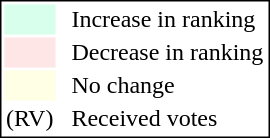<table style="border:1px solid black;">
<tr>
<td style="background:#D8FFEB; width:20px;"></td>
<td> </td>
<td>Increase in ranking</td>
</tr>
<tr>
<td style="background:#FFE6E6; width:20px;"></td>
<td> </td>
<td>Decrease in ranking</td>
</tr>
<tr>
<td style="background:#FFFFE6; width:20px;"></td>
<td> </td>
<td>No change</td>
</tr>
<tr>
<td>(RV)</td>
<td> </td>
<td>Received votes</td>
</tr>
</table>
